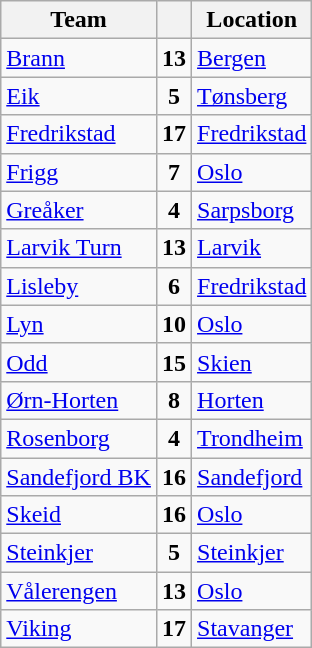<table class="wikitable sortable" border="1">
<tr>
<th>Team</th>
<th></th>
<th>Location</th>
</tr>
<tr>
<td><a href='#'>Brann</a></td>
<td align="center"><strong>13</strong></td>
<td><a href='#'>Bergen</a></td>
</tr>
<tr>
<td><a href='#'>Eik</a></td>
<td align="center"><strong>5</strong></td>
<td><a href='#'>Tønsberg</a></td>
</tr>
<tr>
<td><a href='#'>Fredrikstad</a></td>
<td align="center"><strong>17</strong></td>
<td><a href='#'>Fredrikstad</a></td>
</tr>
<tr>
<td><a href='#'>Frigg</a></td>
<td align="center"><strong>7</strong></td>
<td><a href='#'>Oslo</a></td>
</tr>
<tr>
<td><a href='#'>Greåker</a></td>
<td align="center"><strong>4</strong></td>
<td><a href='#'>Sarpsborg</a></td>
</tr>
<tr>
<td><a href='#'>Larvik Turn</a></td>
<td align="center"><strong>13</strong></td>
<td><a href='#'>Larvik</a></td>
</tr>
<tr>
<td><a href='#'>Lisleby</a></td>
<td align="center"><strong>6</strong></td>
<td><a href='#'>Fredrikstad</a></td>
</tr>
<tr>
<td><a href='#'>Lyn</a></td>
<td align="center"><strong>10</strong></td>
<td><a href='#'>Oslo</a></td>
</tr>
<tr>
<td><a href='#'>Odd</a></td>
<td align="center"><strong>15</strong></td>
<td><a href='#'>Skien</a></td>
</tr>
<tr>
<td><a href='#'>Ørn-Horten</a></td>
<td align="center"><strong>8</strong></td>
<td><a href='#'>Horten</a></td>
</tr>
<tr>
<td><a href='#'>Rosenborg</a></td>
<td align="center"><strong>4</strong></td>
<td><a href='#'>Trondheim</a></td>
</tr>
<tr>
<td><a href='#'>Sandefjord BK</a></td>
<td align="center"><strong>16</strong></td>
<td><a href='#'>Sandefjord</a></td>
</tr>
<tr>
<td><a href='#'>Skeid</a></td>
<td align="center"><strong>16</strong></td>
<td><a href='#'>Oslo</a></td>
</tr>
<tr>
<td><a href='#'>Steinkjer</a></td>
<td align="center"><strong>5</strong></td>
<td><a href='#'>Steinkjer</a></td>
</tr>
<tr>
<td><a href='#'>Vålerengen</a></td>
<td align="center"><strong>13</strong></td>
<td><a href='#'>Oslo</a></td>
</tr>
<tr>
<td><a href='#'>Viking</a></td>
<td align="center"><strong>17</strong></td>
<td><a href='#'>Stavanger</a></td>
</tr>
</table>
